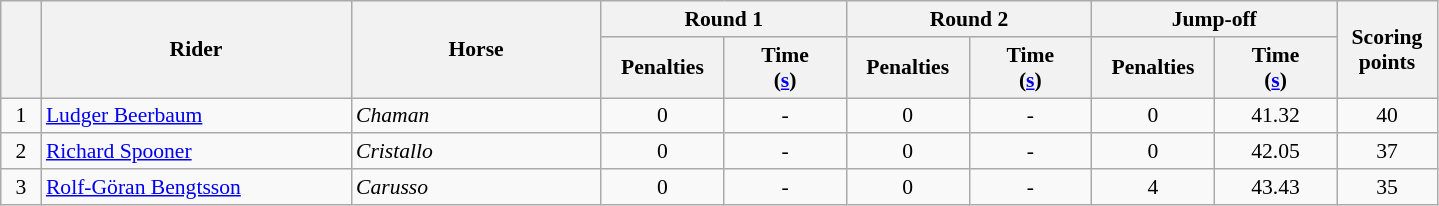<table class="wikitable" style="font-size: 90%">
<tr>
<th rowspan=2 width=20></th>
<th rowspan=2 width=200>Rider</th>
<th rowspan=2 width=160>Horse</th>
<th colspan=2>Round 1</th>
<th colspan=2>Round 2</th>
<th colspan=2>Jump-off</th>
<th rowspan=2 width=60>Scoring<br>points</th>
</tr>
<tr>
<th width=75>Penalties</th>
<th width=75>Time<br>(<a href='#'>s</a>)</th>
<th width=75>Penalties</th>
<th width=75>Time<br>(<a href='#'>s</a>)</th>
<th width=75>Penalties</th>
<th width=75>Time<br>(<a href='#'>s</a>)</th>
</tr>
<tr>
<td align=center>1</td>
<td> <a href='#'>Ludger Beerbaum</a></td>
<td><em>Chaman</em></td>
<td align=center>0</td>
<td align=center>-</td>
<td align=center>0</td>
<td align=center>-</td>
<td align=center>0</td>
<td align=center>41.32</td>
<td align=center>40</td>
</tr>
<tr>
<td align=center>2</td>
<td> <a href='#'>Richard Spooner</a></td>
<td><em>Cristallo</em></td>
<td align=center>0</td>
<td align=center>-</td>
<td align=center>0</td>
<td align=center>-</td>
<td align=center>0</td>
<td align=center>42.05</td>
<td align=center>37</td>
</tr>
<tr>
<td align=center>3</td>
<td> <a href='#'>Rolf-Göran Bengtsson</a></td>
<td><em>Carusso</em></td>
<td align=center>0</td>
<td align=center>-</td>
<td align=center>0</td>
<td align=center>-</td>
<td align=center>4</td>
<td align=center>43.43</td>
<td align=center>35</td>
</tr>
</table>
